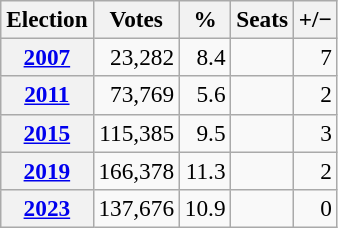<table class="wikitable" style="font-size:97%; text-align:right;">
<tr>
<th>Election</th>
<th>Votes</th>
<th>%</th>
<th>Seats</th>
<th>+/−</th>
</tr>
<tr>
<th><strong><a href='#'>2007</a></strong></th>
<td>23,282</td>
<td>8.4</td>
<td></td>
<td> 7</td>
</tr>
<tr>
<th><strong><a href='#'>2011</a></strong></th>
<td>73,769</td>
<td>5.6</td>
<td></td>
<td> 2</td>
</tr>
<tr>
<th><strong><a href='#'>2015</a></strong></th>
<td>115,385</td>
<td>9.5</td>
<td></td>
<td> 3</td>
</tr>
<tr>
<th><strong><a href='#'>2019</a></strong></th>
<td>166,378</td>
<td>11.3</td>
<td></td>
<td> 2</td>
</tr>
<tr>
<th><strong><a href='#'>2023</a></strong></th>
<td>137,676</td>
<td>10.9</td>
<td></td>
<td> 0</td>
</tr>
</table>
